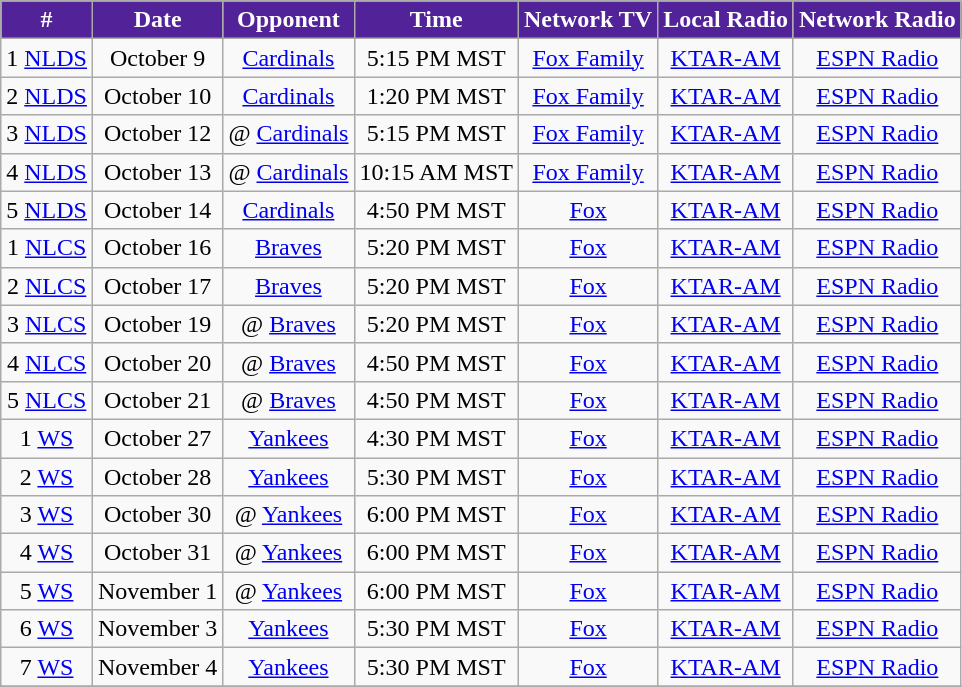<table class="wikitable sortable">
<tr>
<th style="background:#522398;color:white;">#</th>
<th style="background:#522398;color:white;">Date</th>
<th style="background:#522398;color:white;">Opponent</th>
<th style="background:#522398;color:white;">Time</th>
<th style="background:#522398;color:white;">Network TV</th>
<th style="background:#522398;color:white;">Local Radio</th>
<th style="background:#522398;color:white;">Network Radio</th>
</tr>
<tr align="center">
<td>1 <a href='#'>NLDS</a></td>
<td>October 9</td>
<td><a href='#'>Cardinals</a></td>
<td>5:15 PM MST</td>
<td><a href='#'>Fox Family</a></td>
<td><a href='#'>KTAR-AM</a></td>
<td><a href='#'>ESPN Radio</a></td>
</tr>
<tr align="center">
<td>2 <a href='#'>NLDS</a></td>
<td>October 10</td>
<td><a href='#'>Cardinals</a></td>
<td>1:20 PM MST</td>
<td><a href='#'>Fox Family</a></td>
<td><a href='#'>KTAR-AM</a></td>
<td><a href='#'>ESPN Radio</a></td>
</tr>
<tr align="center">
<td>3 <a href='#'>NLDS</a></td>
<td>October 12</td>
<td>@ <a href='#'>Cardinals</a></td>
<td>5:15 PM MST</td>
<td><a href='#'>Fox Family</a></td>
<td><a href='#'>KTAR-AM</a></td>
<td><a href='#'>ESPN Radio</a></td>
</tr>
<tr align="center">
<td>4 <a href='#'>NLDS</a></td>
<td>October 13</td>
<td>@ <a href='#'>Cardinals</a></td>
<td>10:15 AM MST</td>
<td><a href='#'>Fox Family</a></td>
<td><a href='#'>KTAR-AM</a></td>
<td><a href='#'>ESPN Radio</a></td>
</tr>
<tr align="center">
<td>5 <a href='#'>NLDS</a></td>
<td>October 14</td>
<td><a href='#'>Cardinals</a></td>
<td>4:50 PM MST</td>
<td><a href='#'>Fox</a></td>
<td><a href='#'>KTAR-AM</a></td>
<td><a href='#'>ESPN Radio</a></td>
</tr>
<tr align="center">
<td>1 <a href='#'>NLCS</a></td>
<td>October 16</td>
<td><a href='#'>Braves</a></td>
<td>5:20 PM MST</td>
<td><a href='#'>Fox</a></td>
<td><a href='#'>KTAR-AM</a></td>
<td><a href='#'>ESPN Radio</a></td>
</tr>
<tr align="center">
<td>2 <a href='#'>NLCS</a></td>
<td>October 17</td>
<td><a href='#'>Braves</a></td>
<td>5:20 PM MST</td>
<td><a href='#'>Fox</a></td>
<td><a href='#'>KTAR-AM</a></td>
<td><a href='#'>ESPN Radio</a></td>
</tr>
<tr align="center">
<td>3 <a href='#'>NLCS</a></td>
<td>October 19</td>
<td>@ <a href='#'>Braves</a></td>
<td>5:20 PM MST</td>
<td><a href='#'>Fox</a></td>
<td><a href='#'>KTAR-AM</a></td>
<td><a href='#'>ESPN Radio</a></td>
</tr>
<tr align="center">
<td>4 <a href='#'>NLCS</a></td>
<td>October 20</td>
<td>@ <a href='#'>Braves</a></td>
<td>4:50 PM MST</td>
<td><a href='#'>Fox</a></td>
<td><a href='#'>KTAR-AM</a></td>
<td><a href='#'>ESPN Radio</a></td>
</tr>
<tr align="center">
<td>5 <a href='#'>NLCS</a></td>
<td>October 21</td>
<td>@ <a href='#'>Braves</a></td>
<td>4:50 PM MST</td>
<td><a href='#'>Fox</a></td>
<td><a href='#'>KTAR-AM</a></td>
<td><a href='#'>ESPN Radio</a></td>
</tr>
<tr align="center">
<td>1 <a href='#'>WS</a></td>
<td>October 27</td>
<td><a href='#'>Yankees</a></td>
<td>4:30 PM MST</td>
<td><a href='#'>Fox</a></td>
<td><a href='#'>KTAR-AM</a></td>
<td><a href='#'>ESPN Radio</a></td>
</tr>
<tr align="center">
<td>2 <a href='#'>WS</a></td>
<td>October 28</td>
<td><a href='#'>Yankees</a></td>
<td>5:30 PM MST</td>
<td><a href='#'>Fox</a></td>
<td><a href='#'>KTAR-AM</a></td>
<td><a href='#'>ESPN Radio</a></td>
</tr>
<tr align="center">
<td>3 <a href='#'>WS</a></td>
<td>October 30</td>
<td>@ <a href='#'>Yankees</a></td>
<td>6:00 PM MST</td>
<td><a href='#'>Fox</a></td>
<td><a href='#'>KTAR-AM</a></td>
<td><a href='#'>ESPN Radio</a></td>
</tr>
<tr align="center">
<td>4 <a href='#'>WS</a></td>
<td>October 31</td>
<td>@ <a href='#'>Yankees</a></td>
<td>6:00 PM MST</td>
<td><a href='#'>Fox</a></td>
<td><a href='#'>KTAR-AM</a></td>
<td><a href='#'>ESPN Radio</a></td>
</tr>
<tr align="center">
<td>5 <a href='#'>WS</a></td>
<td>November 1</td>
<td>@ <a href='#'>Yankees</a></td>
<td>6:00 PM MST</td>
<td><a href='#'>Fox</a></td>
<td><a href='#'>KTAR-AM</a></td>
<td><a href='#'>ESPN Radio</a></td>
</tr>
<tr align="center">
<td>6 <a href='#'>WS</a></td>
<td>November 3</td>
<td><a href='#'>Yankees</a></td>
<td>5:30 PM MST</td>
<td><a href='#'>Fox</a></td>
<td><a href='#'>KTAR-AM</a></td>
<td><a href='#'>ESPN Radio</a></td>
</tr>
<tr align="center">
<td>7 <a href='#'>WS</a></td>
<td>November 4</td>
<td><a href='#'>Yankees</a></td>
<td>5:30 PM MST</td>
<td><a href='#'>Fox</a></td>
<td><a href='#'>KTAR-AM</a></td>
<td><a href='#'>ESPN Radio</a></td>
</tr>
<tr>
</tr>
</table>
